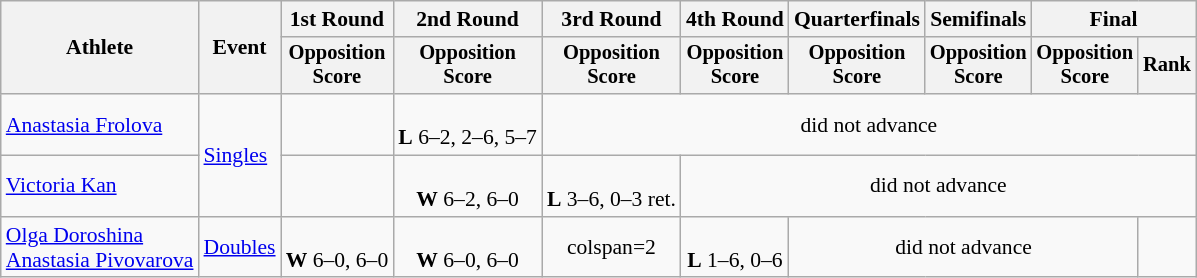<table class="wikitable" style="text-align:center; font-size:90%">
<tr>
<th rowspan=2>Athlete</th>
<th rowspan=2>Event</th>
<th>1st Round</th>
<th>2nd Round</th>
<th>3rd Round</th>
<th>4th Round</th>
<th>Quarterfinals</th>
<th>Semifinals</th>
<th colspan=2>Final</th>
</tr>
<tr style="font-size:95%">
<th>Opposition<br>Score</th>
<th>Opposition<br>Score</th>
<th>Opposition<br>Score</th>
<th>Opposition<br>Score</th>
<th>Opposition<br>Score</th>
<th>Opposition<br>Score</th>
<th>Opposition<br>Score</th>
<th>Rank</th>
</tr>
<tr align=center>
<td align=left><a href='#'>Anastasia Frolova</a></td>
<td align=left rowspan=2><a href='#'>Singles</a></td>
<td></td>
<td><br><strong>L</strong> 6–2, 2–6, 5–7</td>
<td colspan=6>did not advance</td>
</tr>
<tr align=center>
<td align=left><a href='#'>Victoria Kan</a></td>
<td></td>
<td><br><strong>W</strong> 6–2, 6–0</td>
<td><br><strong>L</strong> 3–6, 0–3 ret.</td>
<td colspan=5>did not advance</td>
</tr>
<tr align=center>
<td align=left><a href='#'>Olga Doroshina</a><br><a href='#'>Anastasia Pivovarova</a></td>
<td align=left><a href='#'>Doubles</a></td>
<td><br><strong>W</strong> 6–0, 6–0</td>
<td><br><strong>W</strong> 6–0, 6–0</td>
<td>colspan=2 </td>
<td><br><strong>L</strong> 1–6, 0–6</td>
<td colspan=3>did not advance</td>
</tr>
</table>
